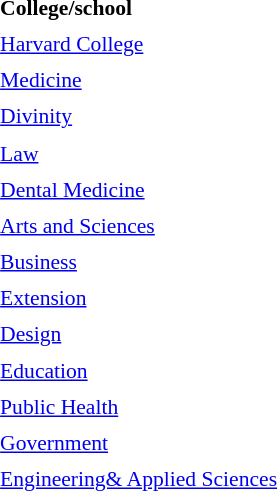<table class="toccolours" style="float:right; margin-left:1em; font-size:90%; line-height:1.4em; width:14em;">
<tr>
<td><strong>College/school</strong></td>
<td></td>
</tr>
<tr>
<td><a href='#'>Harvard College</a></td>
<td></td>
</tr>
<tr>
<td><a href='#'>Medicine</a></td>
<td></td>
</tr>
<tr>
<td><a href='#'>Divinity</a></td>
<td></td>
</tr>
<tr>
<td><a href='#'>Law</a></td>
<td></td>
</tr>
<tr>
<td><a href='#'>Dental Medicine</a></td>
<td></td>
</tr>
<tr>
<td><a href='#'>Arts and Sciences</a></td>
<td></td>
</tr>
<tr>
<td><a href='#'>Business</a></td>
<td></td>
</tr>
<tr>
<td><a href='#'>Extension</a></td>
<td></td>
</tr>
<tr>
<td><a href='#'>Design</a></td>
<td></td>
</tr>
<tr>
<td><a href='#'>Education</a></td>
<td></td>
</tr>
<tr>
<td><a href='#'>Public Health</a></td>
<td></td>
</tr>
<tr>
<td><a href='#'>Government</a></td>
<td></td>
</tr>
<tr>
<td><a href='#'>Engineering& Applied Sciences</a></td>
<td></td>
</tr>
</table>
